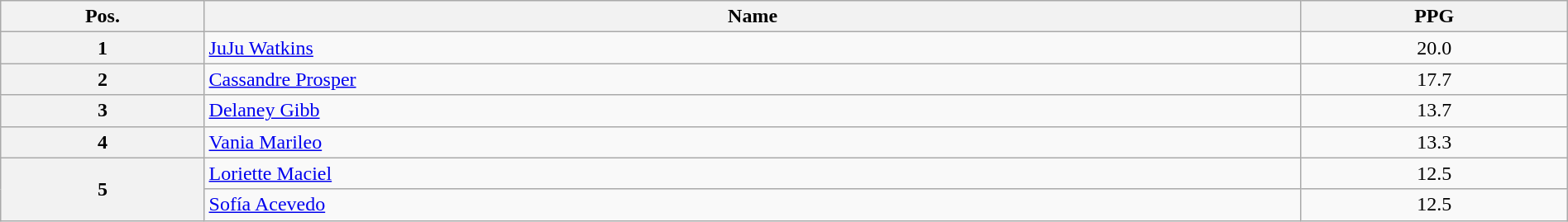<table class=wikitable width=100% style="text-align:center;">
<tr>
<th width="13%">Pos.</th>
<th width="70%">Name</th>
<th width="17%">PPG</th>
</tr>
<tr>
<th>1</th>
<td align=left> <a href='#'>JuJu Watkins</a></td>
<td>20.0</td>
</tr>
<tr>
<th>2</th>
<td align=left> <a href='#'>Cassandre Prosper</a></td>
<td>17.7</td>
</tr>
<tr>
<th>3</th>
<td align=left> <a href='#'>Delaney Gibb</a></td>
<td>13.7</td>
</tr>
<tr>
<th>4</th>
<td align=left> <a href='#'>Vania Marileo</a></td>
<td>13.3</td>
</tr>
<tr>
<th rowspan=2>5</th>
<td align=left> <a href='#'>Loriette Maciel</a></td>
<td>12.5</td>
</tr>
<tr>
<td align=left> <a href='#'>Sofía Acevedo</a></td>
<td>12.5</td>
</tr>
</table>
